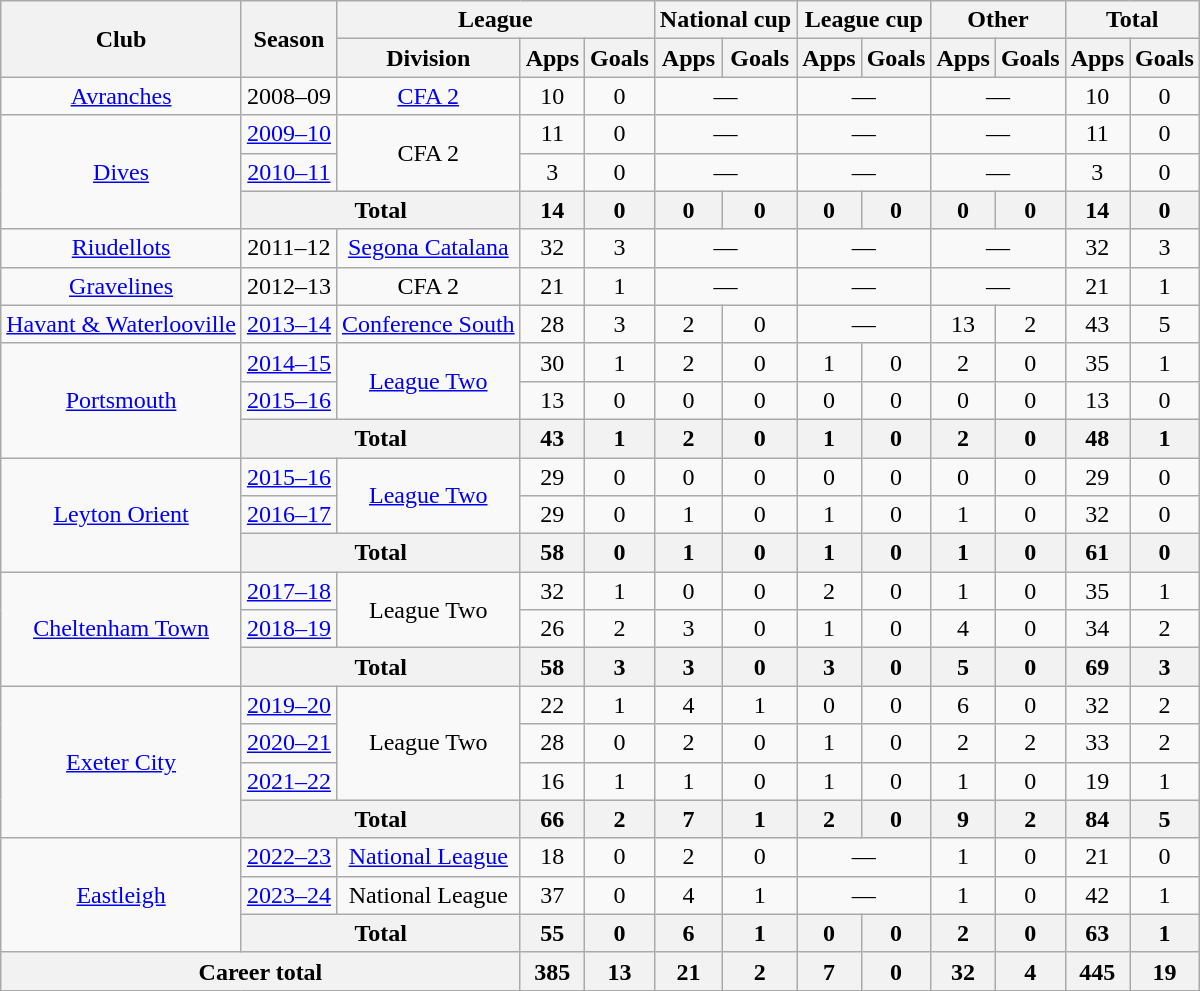<table class="wikitable" style="text-align:center">
<tr>
<th rowspan="2">Club</th>
<th rowspan="2">Season</th>
<th colspan="3">League</th>
<th colspan="2">National cup</th>
<th colspan="2">League cup</th>
<th colspan="2">Other</th>
<th colspan="2">Total</th>
</tr>
<tr>
<th>Division</th>
<th>Apps</th>
<th>Goals</th>
<th>Apps</th>
<th>Goals</th>
<th>Apps</th>
<th>Goals</th>
<th>Apps</th>
<th>Goals</th>
<th>Apps</th>
<th>Goals</th>
</tr>
<tr>
<td><a href='#'>Avranches</a></td>
<td>2008–09</td>
<td><a href='#'>CFA 2</a></td>
<td>10</td>
<td>0</td>
<td colspan="2">—</td>
<td colspan="2">—</td>
<td colspan="2">—</td>
<td>10</td>
<td>0</td>
</tr>
<tr>
<td rowspan="3"><a href='#'>Dives</a></td>
<td><a href='#'>2009–10</a></td>
<td rowspan="2">CFA 2</td>
<td>11</td>
<td>0</td>
<td colspan="2">—</td>
<td colspan="2">—</td>
<td colspan="2">—</td>
<td>11</td>
<td>0</td>
</tr>
<tr>
<td><a href='#'>2010–11</a></td>
<td>3</td>
<td>0</td>
<td colspan="2">—</td>
<td colspan="2">—</td>
<td colspan="2">—</td>
<td>3</td>
<td>0</td>
</tr>
<tr>
<th colspan="2">Total</th>
<th>14</th>
<th>0</th>
<th>0</th>
<th>0</th>
<th>0</th>
<th>0</th>
<th>0</th>
<th>0</th>
<th>14</th>
<th>0</th>
</tr>
<tr>
<td><a href='#'>Riudellots</a></td>
<td>2011–12</td>
<td><a href='#'>Segona Catalana</a></td>
<td>32</td>
<td>3</td>
<td colspan="2">—</td>
<td colspan="2">—</td>
<td colspan="2">—</td>
<td>32</td>
<td>3</td>
</tr>
<tr>
<td><a href='#'>Gravelines</a></td>
<td>2012–13</td>
<td>CFA 2</td>
<td>21</td>
<td>1</td>
<td colspan="2">—</td>
<td colspan="2">—</td>
<td colspan="2">—</td>
<td>21</td>
<td>1</td>
</tr>
<tr>
<td><a href='#'>Havant & Waterlooville</a></td>
<td><a href='#'>2013–14</a></td>
<td><a href='#'>Conference South</a></td>
<td>28</td>
<td>3</td>
<td>2</td>
<td>0</td>
<td colspan="2">—</td>
<td>13</td>
<td>2</td>
<td>43</td>
<td>5</td>
</tr>
<tr>
<td rowspan="3"><a href='#'>Portsmouth</a></td>
<td><a href='#'>2014–15</a></td>
<td rowspan="2"><a href='#'>League Two</a></td>
<td>30</td>
<td>1</td>
<td>2</td>
<td>0</td>
<td>1</td>
<td>0</td>
<td>2</td>
<td>0</td>
<td>35</td>
<td>1</td>
</tr>
<tr>
<td><a href='#'>2015–16</a></td>
<td>13</td>
<td>0</td>
<td>0</td>
<td>0</td>
<td>0</td>
<td>0</td>
<td>0</td>
<td>0</td>
<td>13</td>
<td>0</td>
</tr>
<tr>
<th colspan="2">Total</th>
<th>43</th>
<th>1</th>
<th>2</th>
<th>0</th>
<th>1</th>
<th>0</th>
<th>2</th>
<th>0</th>
<th>48</th>
<th>1</th>
</tr>
<tr>
<td rowspan="3"><a href='#'>Leyton Orient</a></td>
<td><a href='#'>2015–16</a></td>
<td rowspan="2"><a href='#'>League Two</a></td>
<td>29</td>
<td>0</td>
<td>0</td>
<td>0</td>
<td>0</td>
<td>0</td>
<td>0</td>
<td>0</td>
<td>29</td>
<td>0</td>
</tr>
<tr>
<td><a href='#'>2016–17</a></td>
<td>29</td>
<td>0</td>
<td>1</td>
<td>0</td>
<td>1</td>
<td>0</td>
<td>1</td>
<td>0</td>
<td>32</td>
<td>0</td>
</tr>
<tr>
<th colspan="2">Total</th>
<th>58</th>
<th>0</th>
<th>1</th>
<th>0</th>
<th>1</th>
<th>0</th>
<th>1</th>
<th>0</th>
<th>61</th>
<th>0</th>
</tr>
<tr>
<td rowspan="3"><a href='#'>Cheltenham Town</a></td>
<td><a href='#'>2017–18</a></td>
<td rowspan="2">League Two</td>
<td>32</td>
<td>1</td>
<td>0</td>
<td>0</td>
<td>2</td>
<td>0</td>
<td>1</td>
<td>0</td>
<td>35</td>
<td>1</td>
</tr>
<tr>
<td><a href='#'>2018–19</a></td>
<td>26</td>
<td>2</td>
<td>3</td>
<td>0</td>
<td>1</td>
<td>0</td>
<td>4</td>
<td>0</td>
<td>34</td>
<td>2</td>
</tr>
<tr>
<th colspan="2">Total</th>
<th>58</th>
<th>3</th>
<th>3</th>
<th>0</th>
<th>3</th>
<th>0</th>
<th>5</th>
<th>0</th>
<th>69</th>
<th>3</th>
</tr>
<tr>
<td rowspan="4"><a href='#'>Exeter City</a></td>
<td><a href='#'>2019–20</a></td>
<td rowspan="3">League Two</td>
<td>22</td>
<td>1</td>
<td>4</td>
<td>1</td>
<td>0</td>
<td>0</td>
<td>6</td>
<td>0</td>
<td>32</td>
<td>2</td>
</tr>
<tr>
<td><a href='#'>2020–21</a></td>
<td>28</td>
<td>0</td>
<td>2</td>
<td>0</td>
<td>1</td>
<td>0</td>
<td>2</td>
<td>2</td>
<td>33</td>
<td>2</td>
</tr>
<tr>
<td><a href='#'>2021–22</a></td>
<td>16</td>
<td>1</td>
<td>1</td>
<td>0</td>
<td>1</td>
<td>0</td>
<td>1</td>
<td>0</td>
<td>19</td>
<td>1</td>
</tr>
<tr>
<th colspan="2">Total</th>
<th>66</th>
<th>2</th>
<th>7</th>
<th>1</th>
<th>2</th>
<th>0</th>
<th>9</th>
<th>2</th>
<th>84</th>
<th>5</th>
</tr>
<tr>
<td rowspan="3"><a href='#'>Eastleigh</a></td>
<td><a href='#'>2022–23</a></td>
<td><a href='#'>National League</a></td>
<td>18</td>
<td>0</td>
<td>2</td>
<td>0</td>
<td colspan="2">—</td>
<td>1</td>
<td>0</td>
<td>21</td>
<td>0</td>
</tr>
<tr>
<td><a href='#'>2023–24</a></td>
<td>National League</td>
<td>37</td>
<td>0</td>
<td>4</td>
<td>1</td>
<td colspan="2">—</td>
<td>1</td>
<td>0</td>
<td>42</td>
<td>1</td>
</tr>
<tr>
<th colspan="2">Total</th>
<th>55</th>
<th>0</th>
<th>6</th>
<th>1</th>
<th>0</th>
<th>0</th>
<th>2</th>
<th>0</th>
<th>63</th>
<th>1</th>
</tr>
<tr>
<th colspan="3">Career total</th>
<th>385</th>
<th>13</th>
<th>21</th>
<th>2</th>
<th>7</th>
<th>0</th>
<th>32</th>
<th>4</th>
<th>445</th>
<th>19</th>
</tr>
</table>
